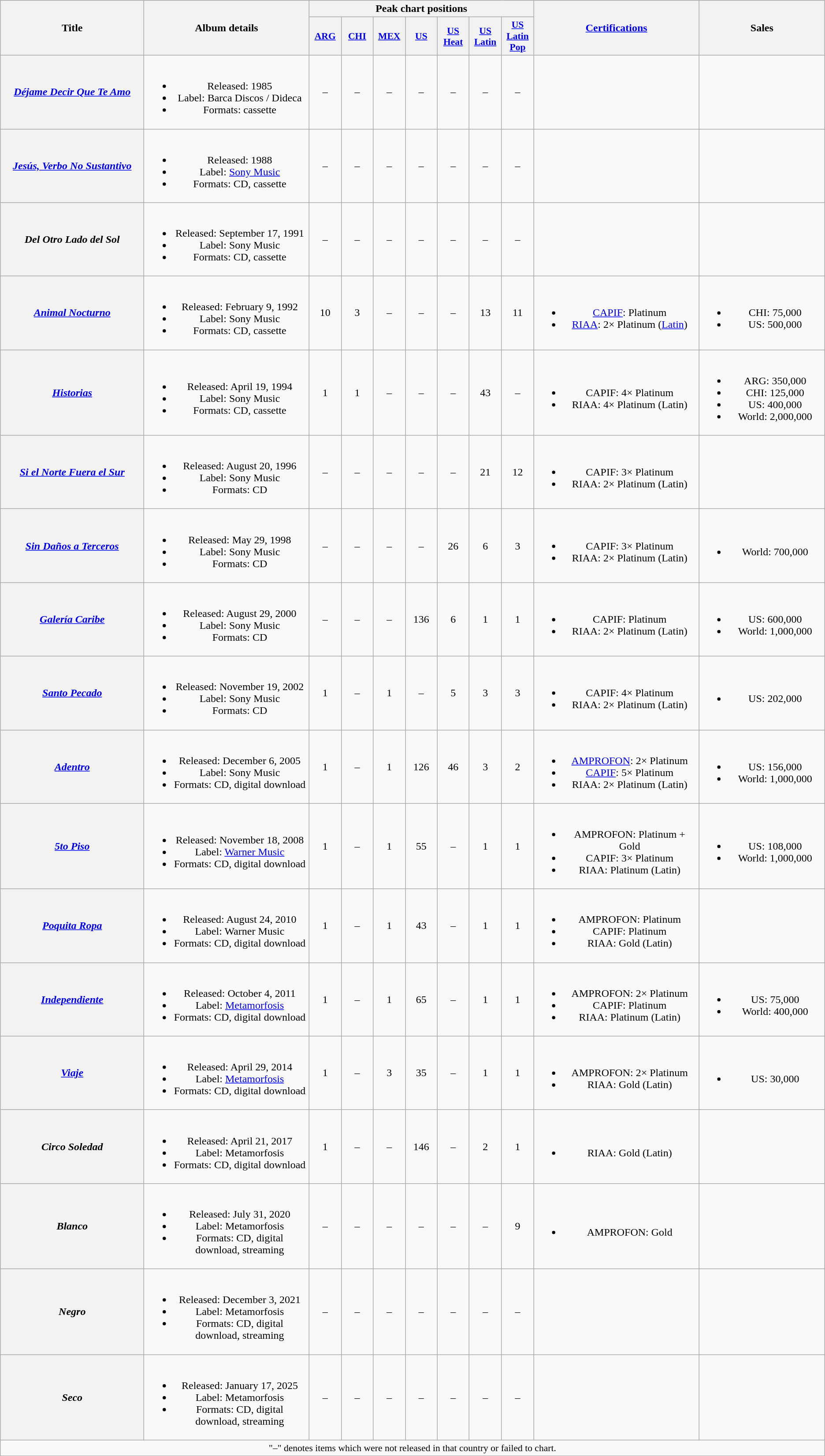<table class="wikitable plainrowheaders" style="text-align:center;">
<tr>
<th scope="col" rowspan="2" style="width:14em;">Title</th>
<th scope="col" rowspan="2" style="width:16em;">Album details</th>
<th scope="col" colspan="7">Peak chart positions</th>
<th scope="col" rowspan="2" style="width:16em;"><a href='#'>Certifications</a></th>
<th scope="col" rowspan="2" style="width:12em;">Sales</th>
</tr>
<tr>
<th scope="col" style="width:3em;font-size:90%;"><a href='#'>ARG</a><br></th>
<th scope="col" style="width:3em;font-size:90%;"><a href='#'>CHI</a><br></th>
<th scope="col" style="width:3em;font-size:90%;"><a href='#'>MEX</a><br></th>
<th scope="col" style="width:3em; font-size:90%;"><a href='#'>US</a><br></th>
<th scope="col" style="width:3em; font-size:90%;"><a href='#'>US Heat</a><br></th>
<th scope="col" style="width:3em; font-size:90%;"><a href='#'>US Latin</a><br></th>
<th scope="col" style="width:3em; font-size:90%;"><a href='#'>US Latin Pop</a><br></th>
</tr>
<tr>
<th scope="row"><em><a href='#'>Déjame Decir Que Te Amo</a></em></th>
<td><br><ul><li>Released: 1985</li><li>Label: Barca Discos / Dideca</li><li>Formats: cassette</li></ul></td>
<td>–</td>
<td>–</td>
<td>–</td>
<td>–</td>
<td>–</td>
<td>–</td>
<td>–</td>
<td></td>
<td></td>
</tr>
<tr>
<th scope="row"><em><a href='#'>Jesús, Verbo No Sustantivo</a></em></th>
<td><br><ul><li>Released: 1988</li><li>Label: <a href='#'>Sony Music</a></li><li>Formats: CD, cassette</li></ul></td>
<td>–</td>
<td>–</td>
<td>–</td>
<td>–</td>
<td>–</td>
<td>–</td>
<td>–</td>
<td></td>
<td></td>
</tr>
<tr>
<th scope="row"><em>Del Otro Lado del Sol</em></th>
<td><br><ul><li>Released: September 17, 1991</li><li>Label: Sony Music</li><li>Formats: CD, cassette</li></ul></td>
<td>–</td>
<td>–</td>
<td>–</td>
<td>–</td>
<td>–</td>
<td>–</td>
<td>–</td>
<td></td>
<td></td>
</tr>
<tr>
<th scope="row"><em><a href='#'>Animal Nocturno</a></em></th>
<td><br><ul><li>Released: February 9, 1992</li><li>Label: Sony Music</li><li>Formats: CD, cassette</li></ul></td>
<td>10</td>
<td>3</td>
<td>–</td>
<td>–</td>
<td>–</td>
<td>13</td>
<td>11</td>
<td><br><ul><li><a href='#'>CAPIF</a>: Platinum</li><li><a href='#'>RIAA</a>: 2× Platinum (<a href='#'>Latin</a>)</li></ul></td>
<td><br><ul><li>CHI: 75,000</li><li>US: 500,000</li></ul></td>
</tr>
<tr>
<th scope="row"><em><a href='#'>Historias</a></em></th>
<td><br><ul><li>Released: April 19, 1994</li><li>Label: Sony Music</li><li>Formats: CD, cassette</li></ul></td>
<td>1</td>
<td>1</td>
<td>–</td>
<td>–</td>
<td>–</td>
<td>43</td>
<td>–</td>
<td><br><ul><li>CAPIF: 4× Platinum</li><li>RIAA: 4× Platinum (Latin)</li></ul></td>
<td><br><ul><li>ARG: 350,000</li><li>CHI: 125,000</li><li>US: 400,000</li><li>World: 2,000,000</li></ul></td>
</tr>
<tr>
<th scope="row"><em><a href='#'>Si el Norte Fuera el Sur</a></em></th>
<td><br><ul><li>Released: August 20, 1996</li><li>Label: Sony Music</li><li>Formats: CD</li></ul></td>
<td>–</td>
<td>–</td>
<td>–</td>
<td>–</td>
<td>–</td>
<td>21</td>
<td>12</td>
<td><br><ul><li>CAPIF: 3× Platinum</li><li>RIAA: 2× Platinum (Latin)</li></ul></td>
<td></td>
</tr>
<tr>
<th scope="row"><em><a href='#'>Sin Daños a Terceros</a></em></th>
<td><br><ul><li>Released: May 29, 1998</li><li>Label: Sony Music</li><li>Formats: CD</li></ul></td>
<td>–</td>
<td>–</td>
<td>–</td>
<td>–</td>
<td>26</td>
<td>6</td>
<td>3</td>
<td><br><ul><li>CAPIF: 3× Platinum</li><li>RIAA: 2× Platinum (Latin)</li></ul></td>
<td><br><ul><li>World: 700,000</li></ul></td>
</tr>
<tr>
<th scope="row"><em><a href='#'>Galería Caribe</a></em></th>
<td><br><ul><li>Released: August 29, 2000</li><li>Label: Sony Music</li><li>Formats: CD</li></ul></td>
<td>–</td>
<td>–</td>
<td>–</td>
<td>136</td>
<td>6</td>
<td>1</td>
<td>1</td>
<td><br><ul><li>CAPIF: Platinum</li><li>RIAA: 2× Platinum (Latin)</li></ul></td>
<td><br><ul><li>US: 600,000</li><li>World: 1,000,000</li></ul></td>
</tr>
<tr>
<th scope="row"><em><a href='#'>Santo Pecado</a></em></th>
<td><br><ul><li>Released: November 19, 2002</li><li>Label: Sony Music</li><li>Formats: CD</li></ul></td>
<td>1</td>
<td>–</td>
<td>1</td>
<td>–</td>
<td>5</td>
<td>3</td>
<td>3</td>
<td><br><ul><li>CAPIF: 4× Platinum</li><li>RIAA: 2× Platinum (Latin)</li></ul></td>
<td><br><ul><li>US: 202,000</li></ul></td>
</tr>
<tr>
<th scope="row"><em><a href='#'>Adentro</a></em></th>
<td><br><ul><li>Released: December 6, 2005</li><li>Label: Sony Music</li><li>Formats: CD, digital download</li></ul></td>
<td>1</td>
<td>–</td>
<td>1</td>
<td>126</td>
<td>46</td>
<td>3</td>
<td>2</td>
<td><br><ul><li><a href='#'>AMPROFON</a>: 2× Platinum</li><li><a href='#'>CAPIF</a>: 5× Platinum</li><li>RIAA: 2× Platinum (Latin)</li></ul></td>
<td><br><ul><li>US: 156,000</li><li>World: 1,000,000</li></ul></td>
</tr>
<tr>
<th scope="row"><em><a href='#'>5to Piso</a></em></th>
<td><br><ul><li>Released: November 18, 2008</li><li>Label: <a href='#'>Warner Music</a></li><li>Formats: CD, digital download</li></ul></td>
<td>1</td>
<td>–</td>
<td>1</td>
<td>55</td>
<td>–</td>
<td>1</td>
<td>1</td>
<td><br><ul><li>AMPROFON: Platinum + Gold</li><li>CAPIF: 3× Platinum</li><li>RIAA: Platinum (Latin)</li></ul></td>
<td><br><ul><li>US: 108,000</li><li>World: 1,000,000</li></ul></td>
</tr>
<tr>
<th scope="row"><em><a href='#'>Poquita Ropa</a></em></th>
<td><br><ul><li>Released: August 24, 2010</li><li>Label: Warner Music</li><li>Formats: CD, digital download</li></ul></td>
<td>1</td>
<td>–</td>
<td>1</td>
<td>43</td>
<td>–</td>
<td>1</td>
<td>1</td>
<td><br><ul><li>AMPROFON: Platinum</li><li>CAPIF: Platinum</li><li>RIAA: Gold (Latin)</li></ul></td>
<td></td>
</tr>
<tr>
<th scope="row"><em><a href='#'>Independiente</a></em></th>
<td><br><ul><li>Released: October 4, 2011</li><li>Label: <a href='#'>Metamorfosis</a></li><li>Formats: CD, digital download</li></ul></td>
<td>1</td>
<td>–</td>
<td>1</td>
<td>65</td>
<td>–</td>
<td>1</td>
<td>1</td>
<td><br><ul><li>AMPROFON: 2× Platinum</li><li>CAPIF: Platinum</li><li>RIAA: Platinum (Latin)</li></ul></td>
<td><br><ul><li>US: 75,000</li><li>World: 400,000</li></ul></td>
</tr>
<tr>
<th scope="row"><em><a href='#'>Viaje</a></em></th>
<td><br><ul><li>Released: April 29, 2014</li><li>Label: <a href='#'>Metamorfosis</a></li><li>Formats: CD, digital download</li></ul></td>
<td>1</td>
<td>–</td>
<td>3</td>
<td>35</td>
<td>–</td>
<td>1</td>
<td>1</td>
<td><br><ul><li>AMPROFON: 2× Platinum</li><li>RIAA: Gold (Latin)</li></ul></td>
<td><br><ul><li>US: 30,000</li></ul></td>
</tr>
<tr>
<th scope="row"><em>Circo Soledad</em></th>
<td><br><ul><li>Released: April 21, 2017</li><li>Label: Metamorfosis</li><li>Formats: CD, digital download</li></ul></td>
<td>1<br></td>
<td>–</td>
<td>–</td>
<td>146</td>
<td>–</td>
<td>2</td>
<td>1</td>
<td><br><ul><li>RIAA: Gold (Latin)</li></ul></td>
<td></td>
</tr>
<tr>
<th scope="row"><em>Blanco</em></th>
<td><br><ul><li>Released: July 31, 2020</li><li>Label: Metamorfosis</li><li>Formats: CD, digital download, streaming</li></ul></td>
<td>–</td>
<td>–</td>
<td>–</td>
<td>–</td>
<td>–</td>
<td>–</td>
<td>9</td>
<td><br><ul><li>AMPROFON: Gold</li></ul></td>
<td></td>
</tr>
<tr>
<th scope="row"><em>Negro</em></th>
<td><br><ul><li>Released: December 3, 2021</li><li>Label: Metamorfosis</li><li>Formats: CD, digital download, streaming</li></ul></td>
<td>–</td>
<td>–</td>
<td>–</td>
<td>–</td>
<td>–</td>
<td>–</td>
<td>–</td>
<td></td>
<td></td>
</tr>
<tr>
<th scope="row"><em>Seco</em></th>
<td><br><ul><li>Released: January 17, 2025</li><li>Label: Metamorfosis</li><li>Formats: CD, digital download, streaming</li></ul></td>
<td>–</td>
<td>–</td>
<td>–</td>
<td>–</td>
<td>–</td>
<td>–</td>
<td>–</td>
<td></td>
<td></td>
</tr>
<tr>
<td colspan="12" align="center" style="font-size:90%;">"–" denotes items which were not released in that country or failed to chart.</td>
</tr>
<tr>
</tr>
</table>
